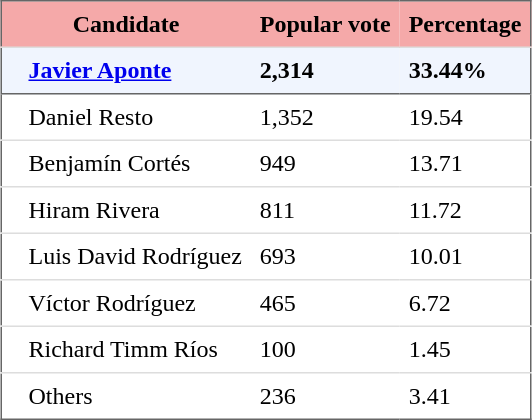<table style="border: 1px solid #666666; border-collapse: collapse" align="center" cellpadding="6">
<tr style="background-color: #F5A9A9">
<th colspan="2">Candidate</th>
<th>Popular vote</th>
<th>Percentage</th>
</tr>
<tr style="background-color: #F0F5FE">
<td style="border-top: 1px solid #DDDDDD"></td>
<td style="border-top: 1px solid #DDDDDD"><strong><a href='#'>Javier Aponte</a></strong></td>
<td style="border-top: 1px solid #DDDDDD"><strong>2,314</strong></td>
<td style="border-top: 1px solid #DDDDDD"><strong>33.44%</strong></td>
</tr>
<tr>
<td style="border-top: 1px solid #666666"></td>
<td style="border-top: 1px solid #666666">Daniel Resto</td>
<td style="border-top: 1px solid #666666">1,352</td>
<td style="border-top: 1px solid #666666">19.54</td>
</tr>
<tr>
<td style="border-top: 1px solid #DDDDDD"></td>
<td style="border-top: 1px solid #DDDDDD">Benjamín Cortés</td>
<td style="border-top: 1px solid #DDDDDD">949</td>
<td style="border-top: 1px solid #DDDDDD">13.71</td>
</tr>
<tr>
<td style="border-top: 1px solid #DDDDDD"></td>
<td style="border-top: 1px solid #DDDDDD">Hiram Rivera</td>
<td style="border-top: 1px solid #DDDDDD">811</td>
<td style="border-top: 1px solid #DDDDDD">11.72</td>
</tr>
<tr>
<td style="border-top: 1px solid #DDDDDD"></td>
<td style="border-top: 1px solid #DDDDDD">Luis David Rodríguez</td>
<td style="border-top: 1px solid #DDDDDD">693</td>
<td style="border-top: 1px solid #DDDDDD">10.01</td>
</tr>
<tr>
<td style="border-top: 1px solid #DDDDDD"></td>
<td style="border-top: 1px solid #DDDDDD">Víctor Rodríguez</td>
<td style="border-top: 1px solid #DDDDDD">465</td>
<td style="border-top: 1px solid #DDDDDD">6.72</td>
</tr>
<tr>
<td style="border-top: 1px solid #DDDDDD"></td>
<td style="border-top: 1px solid #DDDDDD">Richard Timm Ríos</td>
<td style="border-top: 1px solid #DDDDDD">100</td>
<td style="border-top: 1px solid #DDDDDD">1.45</td>
</tr>
<tr>
<td style="border-top: 1px solid #DDDDDD"></td>
<td style="border-top: 1px solid #DDDDDD">Others</td>
<td style="border-top: 1px solid #DDDDDD">236</td>
<td style="border-top: 1px solid #DDDDDD">3.41</td>
</tr>
</table>
